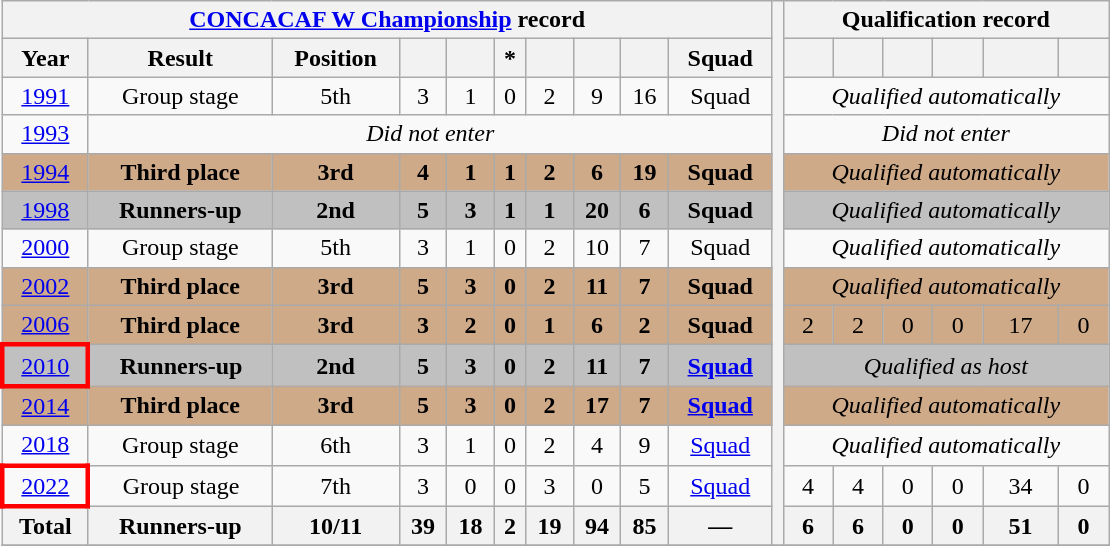<table class="wikitable" style="text-align: center;">
<tr>
<th colspan=10><a href='#'>CONCACAF W Championship</a> record</th>
<th width=1% rowspan=14></th>
<th colspan=7>Qualification record</th>
</tr>
<tr>
<th>Year</th>
<th>Result</th>
<th>Position</th>
<th></th>
<th></th>
<th>*</th>
<th></th>
<th></th>
<th></th>
<th>Squad</th>
<th></th>
<th></th>
<th></th>
<th></th>
<th></th>
<th></th>
</tr>
<tr>
<td> <a href='#'>1991</a></td>
<td>Group stage</td>
<td>5th</td>
<td>3</td>
<td>1</td>
<td>0</td>
<td>2</td>
<td>9</td>
<td>16</td>
<td>Squad</td>
<td colspan=6><em>Qualified automatically</em></td>
</tr>
<tr>
<td> <a href='#'>1993</a></td>
<td colspan=9><em>Did not enter</em></td>
<td colspan=6><em>Did not enter</em></td>
</tr>
<tr style="background:#cfaa88;">
<td> <a href='#'>1994</a></td>
<td><strong>Third place</strong></td>
<td><strong>3rd</strong></td>
<td><strong>4</strong></td>
<td><strong>1</strong></td>
<td><strong>1</strong></td>
<td><strong>2</strong></td>
<td><strong>6</strong></td>
<td><strong>19</strong></td>
<td><strong>Squad</strong></td>
<td colspan=6><em>Qualified automatically</em></td>
</tr>
<tr style="background:silver;">
<td> <a href='#'>1998</a></td>
<td><strong>Runners-up</strong></td>
<td><strong>2nd</strong></td>
<td><strong>5</strong></td>
<td><strong>3</strong></td>
<td><strong>1</strong></td>
<td><strong>1</strong></td>
<td><strong>20</strong></td>
<td><strong>6</strong></td>
<td><strong>Squad</strong></td>
<td colspan=6><em>Qualified automatically</em></td>
</tr>
<tr>
<td> <a href='#'>2000</a></td>
<td>Group stage</td>
<td>5th</td>
<td>3</td>
<td>1</td>
<td>0</td>
<td>2</td>
<td>10</td>
<td>7</td>
<td>Squad</td>
<td colspan=6><em>Qualified automatically</em></td>
</tr>
<tr style="background:#cfaa88;">
<td>  <a href='#'>2002</a></td>
<td><strong>Third place</strong></td>
<td><strong>3rd</strong></td>
<td><strong>5</strong></td>
<td><strong>3</strong></td>
<td><strong>0</strong></td>
<td><strong>2</strong></td>
<td><strong>11</strong></td>
<td><strong>7</strong></td>
<td><strong>Squad</strong></td>
<td colspan=6><em>Qualified automatically</em></td>
</tr>
<tr style="background:#cfaa88;">
<td> <a href='#'>2006</a></td>
<td><strong>Third place</strong></td>
<td><strong>3rd</strong></td>
<td><strong>3</strong></td>
<td><strong>2</strong></td>
<td><strong>0</strong></td>
<td><strong>1</strong></td>
<td><strong>6</strong></td>
<td><strong>2</strong></td>
<td><strong>Squad</strong></td>
<td>2</td>
<td>2</td>
<td>0</td>
<td>0</td>
<td>17</td>
<td>0</td>
</tr>
<tr style="background:silver;">
<td style="border: 3px solid red"> <a href='#'>2010</a></td>
<td><strong>Runners-up</strong></td>
<td><strong>2nd</strong></td>
<td><strong>5</strong></td>
<td><strong>3</strong></td>
<td><strong>0</strong></td>
<td><strong>2</strong></td>
<td><strong>11</strong></td>
<td><strong>7</strong></td>
<td><strong><a href='#'>Squad</a></strong></td>
<td colspan=6><em>Qualified as host</em></td>
</tr>
<tr style="background:#cfaa88;">
<td> <a href='#'>2014</a></td>
<td><strong>Third place</strong></td>
<td><strong>3rd</strong></td>
<td><strong>5</strong></td>
<td><strong>3</strong></td>
<td><strong>0</strong></td>
<td><strong>2</strong></td>
<td><strong>17</strong></td>
<td><strong>7</strong></td>
<td><strong><a href='#'>Squad</a></strong></td>
<td colspan=6><em>Qualified automatically</em></td>
</tr>
<tr>
<td> <a href='#'>2018</a></td>
<td>Group stage</td>
<td>6th</td>
<td>3</td>
<td>1</td>
<td>0</td>
<td>2</td>
<td>4</td>
<td>9</td>
<td><a href='#'>Squad</a></td>
<td colspan=6><em>Qualified automatically</em></td>
</tr>
<tr>
<td style="border: 3px solid red"> <a href='#'>2022</a></td>
<td>Group stage</td>
<td>7th</td>
<td>3</td>
<td>0</td>
<td>0</td>
<td>3</td>
<td>0</td>
<td>5</td>
<td><a href='#'>Squad</a></td>
<td>4</td>
<td>4</td>
<td>0</td>
<td>0</td>
<td>34</td>
<td>0</td>
</tr>
<tr>
<th>Total</th>
<th>Runners-up</th>
<th>10/11</th>
<th>39</th>
<th>18</th>
<th>2</th>
<th>19</th>
<th>94</th>
<th>85</th>
<th>—</th>
<th>6</th>
<th>6</th>
<th>0</th>
<th>0</th>
<th>51</th>
<th>0</th>
</tr>
<tr>
</tr>
</table>
